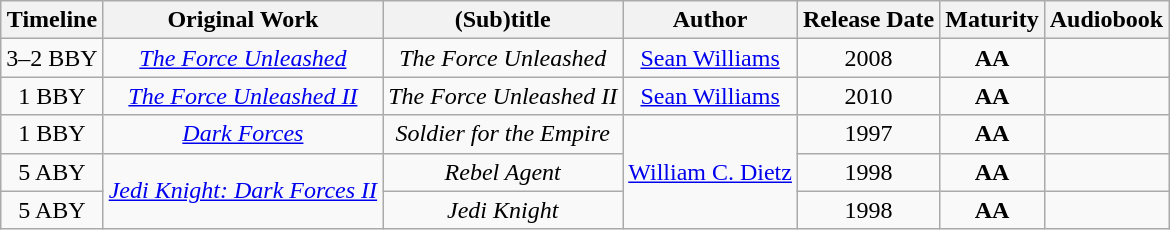<table class="wikitable sortable" style="text-align: center">
<tr>
<th>Timeline</th>
<th>Original Work</th>
<th>(Sub)title</th>
<th>Author</th>
<th>Release Date</th>
<th>Maturity</th>
<th>Audio­book</th>
</tr>
<tr>
<td data-sort-value="-3">3–2 BBY</td>
<td><em><a href='#'>The Force Unleashed</a></em></td>
<td><em>The Force Unleashed</em></td>
<td><a href='#'>Sean Williams</a></td>
<td>2008</td>
<td><strong>AA</strong></td>
<td></td>
</tr>
<tr>
<td data-sort-value="-1.99">1 BBY</td>
<td><em><a href='#'>The Force Unleashed II</a></em></td>
<td><em>The Force Unleashed II</em></td>
<td><a href='#'>Sean Williams</a></td>
<td>2010</td>
<td><strong>AA</strong></td>
<td></td>
</tr>
<tr>
<td data-sort-value="-1.98">1 BBY</td>
<td><em><a href='#'>Dark Forces</a></em></td>
<td><em>Soldier for the Empire</em></td>
<td rowspan="3"><a href='#'>William C. Dietz</a></td>
<td>1997</td>
<td><strong>AA</strong></td>
<td></td>
</tr>
<tr>
<td data-sort-value="5">5 ABY</td>
<td rowspan="2"><em><a href='#'>Jedi Knight: Dark Forces II</a></em></td>
<td><em>Rebel Agent</em></td>
<td>1998</td>
<td><strong>AA</strong></td>
<td></td>
</tr>
<tr>
<td data-sort-value="5.1">5 ABY</td>
<td><em>Jedi Knight</em></td>
<td>1998</td>
<td><strong>AA</strong></td>
<td></td>
</tr>
</table>
